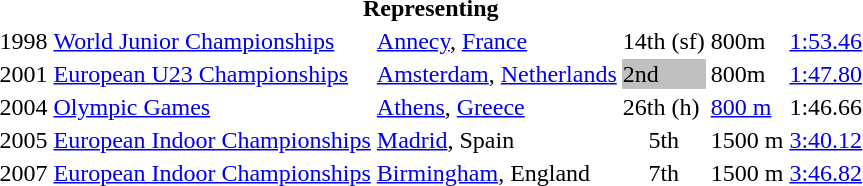<table>
<tr>
<th colspan="6">Representing </th>
</tr>
<tr>
<td>1998</td>
<td><a href='#'>World Junior Championships</a></td>
<td><a href='#'>Annecy</a>, <a href='#'>France</a></td>
<td>14th (sf)</td>
<td>800m</td>
<td><a href='#'>1:53.46</a></td>
</tr>
<tr>
<td>2001</td>
<td><a href='#'>European U23 Championships</a></td>
<td><a href='#'>Amsterdam</a>, <a href='#'>Netherlands</a></td>
<td bgcolor=silver>2nd</td>
<td>800m</td>
<td><a href='#'>1:47.80</a></td>
</tr>
<tr>
<td>2004</td>
<td><a href='#'>Olympic Games</a></td>
<td><a href='#'>Athens</a>, <a href='#'>Greece</a></td>
<td>26th (h)</td>
<td><a href='#'>800 m</a></td>
<td>1:46.66</td>
</tr>
<tr>
<td>2005</td>
<td><a href='#'>European Indoor Championships</a></td>
<td><a href='#'>Madrid</a>, Spain</td>
<td align="center">5th</td>
<td>1500 m</td>
<td><a href='#'>3:40.12</a></td>
</tr>
<tr>
<td>2007</td>
<td><a href='#'>European Indoor Championships</a></td>
<td><a href='#'>Birmingham</a>, England</td>
<td align="center">7th</td>
<td>1500 m</td>
<td><a href='#'>3:46.82</a></td>
</tr>
</table>
